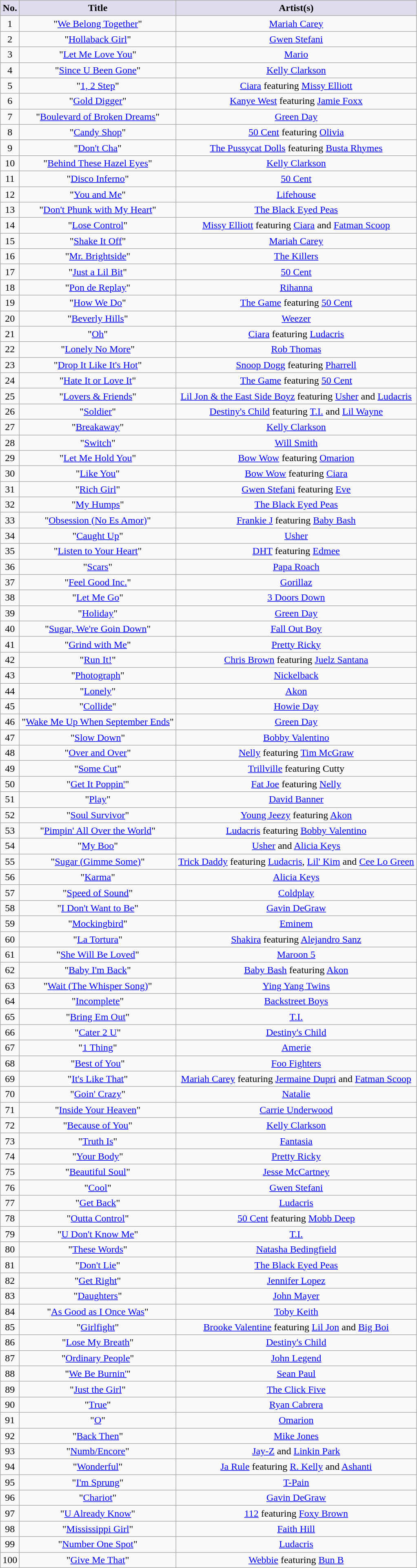<table class="wikitable sortable" style="text-align: center">
<tr>
<th scope="col" style="background:#dde;">No.</th>
<th scope="col" style="background:#dde;">Title</th>
<th scope="col" style="background:#dde;">Artist(s)</th>
</tr>
<tr>
<td>1</td>
<td>"<a href='#'>We Belong Together</a>"</td>
<td><a href='#'>Mariah Carey</a></td>
</tr>
<tr>
<td>2</td>
<td>"<a href='#'>Hollaback Girl</a>"</td>
<td><a href='#'>Gwen Stefani</a></td>
</tr>
<tr>
<td>3</td>
<td>"<a href='#'>Let Me Love You</a>"</td>
<td><a href='#'>Mario</a></td>
</tr>
<tr>
<td>4</td>
<td>"<a href='#'>Since U Been Gone</a>"</td>
<td><a href='#'>Kelly Clarkson</a></td>
</tr>
<tr>
<td>5</td>
<td>"<a href='#'>1, 2 Step</a>"</td>
<td><a href='#'>Ciara</a> featuring <a href='#'>Missy Elliott</a></td>
</tr>
<tr>
<td>6</td>
<td>"<a href='#'>Gold Digger</a>"</td>
<td><a href='#'>Kanye West</a> featuring <a href='#'>Jamie Foxx</a></td>
</tr>
<tr>
<td>7</td>
<td>"<a href='#'>Boulevard of Broken Dreams</a>"</td>
<td><a href='#'>Green Day</a></td>
</tr>
<tr>
<td>8</td>
<td>"<a href='#'>Candy Shop</a>"</td>
<td><a href='#'>50 Cent</a> featuring <a href='#'>Olivia</a></td>
</tr>
<tr>
<td>9</td>
<td>"<a href='#'>Don't Cha</a>"</td>
<td><a href='#'>The Pussycat Dolls</a> featuring <a href='#'>Busta Rhymes</a></td>
</tr>
<tr>
<td>10</td>
<td>"<a href='#'>Behind These Hazel Eyes</a>"</td>
<td><a href='#'>Kelly Clarkson</a></td>
</tr>
<tr>
<td>11</td>
<td>"<a href='#'>Disco Inferno</a>"</td>
<td><a href='#'>50 Cent</a></td>
</tr>
<tr>
<td>12</td>
<td>"<a href='#'>You and Me</a>"</td>
<td><a href='#'>Lifehouse</a></td>
</tr>
<tr>
<td>13</td>
<td>"<a href='#'>Don't Phunk with My Heart</a>"</td>
<td><a href='#'>The Black Eyed Peas</a></td>
</tr>
<tr>
<td>14</td>
<td>"<a href='#'>Lose Control</a>"</td>
<td><a href='#'>Missy Elliott</a> featuring <a href='#'>Ciara</a> and <a href='#'>Fatman Scoop</a></td>
</tr>
<tr>
<td>15</td>
<td>"<a href='#'>Shake It Off</a>"</td>
<td><a href='#'>Mariah Carey</a></td>
</tr>
<tr>
<td>16</td>
<td>"<a href='#'>Mr. Brightside</a>"</td>
<td><a href='#'>The Killers</a></td>
</tr>
<tr>
<td>17</td>
<td>"<a href='#'>Just a Lil Bit</a>"</td>
<td><a href='#'>50 Cent</a></td>
</tr>
<tr>
<td>18</td>
<td>"<a href='#'>Pon de Replay</a>"</td>
<td><a href='#'>Rihanna</a></td>
</tr>
<tr>
<td>19</td>
<td>"<a href='#'>How We Do</a>"</td>
<td><a href='#'>The Game</a> featuring <a href='#'>50 Cent</a></td>
</tr>
<tr>
<td>20</td>
<td>"<a href='#'>Beverly Hills</a>"</td>
<td><a href='#'>Weezer</a></td>
</tr>
<tr>
<td>21</td>
<td>"<a href='#'>Oh</a>"</td>
<td><a href='#'>Ciara</a> featuring <a href='#'>Ludacris</a></td>
</tr>
<tr>
<td>22</td>
<td>"<a href='#'>Lonely No More</a>"</td>
<td><a href='#'>Rob Thomas</a></td>
</tr>
<tr>
<td>23</td>
<td>"<a href='#'>Drop It Like It's Hot</a>"</td>
<td><a href='#'>Snoop Dogg</a> featuring <a href='#'>Pharrell</a></td>
</tr>
<tr>
<td>24</td>
<td>"<a href='#'>Hate It or Love It</a>"</td>
<td><a href='#'>The Game</a> featuring <a href='#'>50 Cent</a></td>
</tr>
<tr>
<td>25</td>
<td>"<a href='#'>Lovers & Friends</a>"</td>
<td><a href='#'>Lil Jon & the East Side Boyz</a> featuring <a href='#'>Usher</a> and <a href='#'>Ludacris</a></td>
</tr>
<tr>
<td>26</td>
<td>"<a href='#'>Soldier</a>"</td>
<td><a href='#'>Destiny's Child</a> featuring <a href='#'>T.I.</a> and <a href='#'>Lil Wayne</a></td>
</tr>
<tr>
<td>27</td>
<td>"<a href='#'>Breakaway</a>"</td>
<td><a href='#'>Kelly Clarkson</a></td>
</tr>
<tr>
<td>28</td>
<td>"<a href='#'>Switch</a>"</td>
<td><a href='#'>Will Smith</a></td>
</tr>
<tr>
<td>29</td>
<td>"<a href='#'>Let Me Hold You</a>"</td>
<td><a href='#'>Bow Wow</a> featuring <a href='#'>Omarion</a></td>
</tr>
<tr>
<td>30</td>
<td>"<a href='#'>Like You</a>"</td>
<td><a href='#'>Bow Wow</a> featuring <a href='#'>Ciara</a></td>
</tr>
<tr>
<td>31</td>
<td>"<a href='#'>Rich Girl</a>"</td>
<td><a href='#'>Gwen Stefani</a> featuring <a href='#'>Eve</a></td>
</tr>
<tr>
<td>32</td>
<td>"<a href='#'>My Humps</a>"</td>
<td><a href='#'>The Black Eyed Peas</a></td>
</tr>
<tr>
<td>33</td>
<td>"<a href='#'>Obsession (No Es Amor)</a>"</td>
<td><a href='#'>Frankie J</a> featuring <a href='#'>Baby Bash</a></td>
</tr>
<tr>
<td>34</td>
<td>"<a href='#'>Caught Up</a>"</td>
<td><a href='#'>Usher</a></td>
</tr>
<tr>
<td>35</td>
<td>"<a href='#'>Listen to Your Heart</a>"</td>
<td><a href='#'>DHT</a> featuring <a href='#'>Edmee</a></td>
</tr>
<tr>
<td>36</td>
<td>"<a href='#'>Scars</a>"</td>
<td><a href='#'>Papa Roach</a></td>
</tr>
<tr>
<td>37</td>
<td>"<a href='#'>Feel Good Inc.</a>"</td>
<td><a href='#'>Gorillaz</a></td>
</tr>
<tr>
<td>38</td>
<td>"<a href='#'>Let Me Go</a>"</td>
<td><a href='#'>3 Doors Down</a></td>
</tr>
<tr>
<td>39</td>
<td>"<a href='#'>Holiday</a>"</td>
<td><a href='#'>Green Day</a></td>
</tr>
<tr>
<td>40</td>
<td>"<a href='#'>Sugar, We're Goin Down</a>"</td>
<td><a href='#'>Fall Out Boy</a></td>
</tr>
<tr>
<td>41</td>
<td>"<a href='#'>Grind with Me</a>"</td>
<td><a href='#'>Pretty Ricky</a></td>
</tr>
<tr>
<td>42</td>
<td>"<a href='#'>Run It!</a>"</td>
<td><a href='#'>Chris Brown</a> featuring <a href='#'>Juelz Santana</a></td>
</tr>
<tr>
<td>43</td>
<td>"<a href='#'>Photograph</a>"</td>
<td><a href='#'>Nickelback</a></td>
</tr>
<tr>
<td>44</td>
<td>"<a href='#'>Lonely</a>"</td>
<td><a href='#'>Akon</a></td>
</tr>
<tr>
<td>45</td>
<td>"<a href='#'>Collide</a>"</td>
<td><a href='#'>Howie Day</a></td>
</tr>
<tr>
<td>46</td>
<td>"<a href='#'>Wake Me Up When September Ends</a>"</td>
<td><a href='#'>Green Day</a></td>
</tr>
<tr>
<td>47</td>
<td>"<a href='#'>Slow Down</a>"</td>
<td><a href='#'>Bobby Valentino</a></td>
</tr>
<tr>
<td>48</td>
<td>"<a href='#'>Over and Over</a>"</td>
<td><a href='#'>Nelly</a> featuring <a href='#'>Tim McGraw</a></td>
</tr>
<tr>
<td>49</td>
<td>"<a href='#'>Some Cut</a>"</td>
<td><a href='#'>Trillville</a> featuring Cutty</td>
</tr>
<tr>
<td>50</td>
<td>"<a href='#'>Get It Poppin'</a>"</td>
<td><a href='#'>Fat Joe</a> featuring <a href='#'>Nelly</a></td>
</tr>
<tr>
<td>51</td>
<td>"<a href='#'>Play</a>"</td>
<td><a href='#'>David Banner</a></td>
</tr>
<tr>
<td>52</td>
<td>"<a href='#'>Soul Survivor</a>"</td>
<td><a href='#'>Young Jeezy</a> featuring <a href='#'>Akon</a></td>
</tr>
<tr>
<td>53</td>
<td>"<a href='#'>Pimpin' All Over the World</a>"</td>
<td><a href='#'>Ludacris</a> featuring <a href='#'>Bobby Valentino</a></td>
</tr>
<tr>
<td>54</td>
<td>"<a href='#'>My Boo</a>"</td>
<td><a href='#'>Usher</a> and <a href='#'>Alicia Keys</a></td>
</tr>
<tr>
<td>55</td>
<td>"<a href='#'>Sugar (Gimme Some)</a>"</td>
<td><a href='#'>Trick Daddy</a> featuring <a href='#'>Ludacris</a>, <a href='#'>Lil' Kim</a> and <a href='#'>Cee Lo Green</a></td>
</tr>
<tr>
<td>56</td>
<td>"<a href='#'>Karma</a>"</td>
<td><a href='#'>Alicia Keys</a></td>
</tr>
<tr>
<td>57</td>
<td>"<a href='#'>Speed of Sound</a>"</td>
<td><a href='#'>Coldplay</a></td>
</tr>
<tr>
<td>58</td>
<td>"<a href='#'>I Don't Want to Be</a>"</td>
<td><a href='#'>Gavin DeGraw</a></td>
</tr>
<tr>
<td>59</td>
<td>"<a href='#'>Mockingbird</a>"</td>
<td><a href='#'>Eminem</a></td>
</tr>
<tr>
<td>60</td>
<td>"<a href='#'>La Tortura</a>"</td>
<td><a href='#'>Shakira</a> featuring <a href='#'>Alejandro Sanz</a></td>
</tr>
<tr>
<td>61</td>
<td>"<a href='#'>She Will Be Loved</a>"</td>
<td><a href='#'>Maroon 5</a></td>
</tr>
<tr>
<td>62</td>
<td>"<a href='#'>Baby I'm Back</a>"</td>
<td><a href='#'>Baby Bash</a> featuring <a href='#'>Akon</a></td>
</tr>
<tr>
<td>63</td>
<td>"<a href='#'>Wait (The Whisper Song)</a>"</td>
<td><a href='#'>Ying Yang Twins</a></td>
</tr>
<tr>
<td>64</td>
<td>"<a href='#'>Incomplete</a>"</td>
<td><a href='#'>Backstreet Boys</a></td>
</tr>
<tr>
<td>65</td>
<td>"<a href='#'>Bring Em Out</a>"</td>
<td><a href='#'>T.I.</a></td>
</tr>
<tr>
<td>66</td>
<td>"<a href='#'>Cater 2 U</a>"</td>
<td><a href='#'>Destiny's Child</a></td>
</tr>
<tr>
<td>67</td>
<td>"<a href='#'>1 Thing</a>"</td>
<td><a href='#'>Amerie</a></td>
</tr>
<tr>
<td>68</td>
<td>"<a href='#'>Best of You</a>"</td>
<td><a href='#'>Foo Fighters</a></td>
</tr>
<tr>
<td>69</td>
<td>"<a href='#'>It's Like That</a>"</td>
<td><a href='#'>Mariah Carey</a> featuring <a href='#'>Jermaine Dupri</a> and <a href='#'>Fatman Scoop</a></td>
</tr>
<tr>
<td>70</td>
<td>"<a href='#'>Goin' Crazy</a>"</td>
<td><a href='#'>Natalie</a></td>
</tr>
<tr>
<td>71</td>
<td>"<a href='#'>Inside Your Heaven</a>"</td>
<td><a href='#'>Carrie Underwood</a></td>
</tr>
<tr>
<td>72</td>
<td>"<a href='#'>Because of You</a>"</td>
<td><a href='#'>Kelly Clarkson</a></td>
</tr>
<tr>
<td>73</td>
<td>"<a href='#'>Truth Is</a>"</td>
<td><a href='#'>Fantasia</a></td>
</tr>
<tr>
<td>74</td>
<td>"<a href='#'>Your Body</a>"</td>
<td><a href='#'>Pretty Ricky</a></td>
</tr>
<tr>
<td>75</td>
<td>"<a href='#'>Beautiful Soul</a>"</td>
<td><a href='#'>Jesse McCartney</a></td>
</tr>
<tr>
<td>76</td>
<td>"<a href='#'>Cool</a>"</td>
<td><a href='#'>Gwen Stefani</a></td>
</tr>
<tr>
<td>77</td>
<td>"<a href='#'>Get Back</a>"</td>
<td><a href='#'>Ludacris</a></td>
</tr>
<tr>
<td>78</td>
<td>"<a href='#'>Outta Control</a>"</td>
<td><a href='#'>50 Cent</a> featuring <a href='#'>Mobb Deep</a></td>
</tr>
<tr>
<td>79</td>
<td>"<a href='#'>U Don't Know Me</a>"</td>
<td><a href='#'>T.I.</a></td>
</tr>
<tr>
<td>80</td>
<td>"<a href='#'>These Words</a>"</td>
<td><a href='#'>Natasha Bedingfield</a></td>
</tr>
<tr>
<td>81</td>
<td>"<a href='#'>Don't Lie</a>"</td>
<td><a href='#'>The Black Eyed Peas</a></td>
</tr>
<tr>
<td>82</td>
<td>"<a href='#'>Get Right</a>"</td>
<td><a href='#'>Jennifer Lopez</a></td>
</tr>
<tr>
<td>83</td>
<td>"<a href='#'>Daughters</a>"</td>
<td><a href='#'>John Mayer</a></td>
</tr>
<tr>
<td>84</td>
<td>"<a href='#'>As Good as I Once Was</a>"</td>
<td><a href='#'>Toby Keith</a></td>
</tr>
<tr>
<td>85</td>
<td>"<a href='#'>Girlfight</a>"</td>
<td><a href='#'>Brooke Valentine</a> featuring <a href='#'>Lil Jon</a> and <a href='#'>Big Boi</a></td>
</tr>
<tr>
<td>86</td>
<td>"<a href='#'>Lose My Breath</a>"</td>
<td><a href='#'>Destiny's Child</a></td>
</tr>
<tr>
<td>87</td>
<td>"<a href='#'>Ordinary People</a>"</td>
<td><a href='#'>John Legend</a></td>
</tr>
<tr>
<td>88</td>
<td>"<a href='#'>We Be Burnin'</a>"</td>
<td><a href='#'>Sean Paul</a></td>
</tr>
<tr>
<td>89</td>
<td>"<a href='#'>Just the Girl</a>"</td>
<td><a href='#'>The Click Five</a></td>
</tr>
<tr>
<td>90</td>
<td>"<a href='#'>True</a>"</td>
<td><a href='#'>Ryan Cabrera</a></td>
</tr>
<tr>
<td>91</td>
<td>"<a href='#'>O</a>"</td>
<td><a href='#'>Omarion</a></td>
</tr>
<tr>
<td>92</td>
<td>"<a href='#'>Back Then</a>"</td>
<td><a href='#'>Mike Jones</a></td>
</tr>
<tr>
<td>93</td>
<td>"<a href='#'>Numb/Encore</a>"</td>
<td><a href='#'>Jay-Z</a> and <a href='#'>Linkin Park</a></td>
</tr>
<tr>
<td>94</td>
<td>"<a href='#'>Wonderful</a>"</td>
<td><a href='#'>Ja Rule</a> featuring <a href='#'>R. Kelly</a> and <a href='#'>Ashanti</a></td>
</tr>
<tr>
<td>95</td>
<td>"<a href='#'>I'm Sprung</a>"</td>
<td><a href='#'>T-Pain</a></td>
</tr>
<tr>
<td>96</td>
<td>"<a href='#'>Chariot</a>"</td>
<td><a href='#'>Gavin DeGraw</a></td>
</tr>
<tr>
<td>97</td>
<td>"<a href='#'>U Already Know</a>"</td>
<td><a href='#'>112</a> featuring <a href='#'>Foxy Brown</a></td>
</tr>
<tr>
<td>98</td>
<td>"<a href='#'>Mississippi Girl</a>"</td>
<td><a href='#'>Faith Hill</a></td>
</tr>
<tr>
<td>99</td>
<td>"<a href='#'>Number One Spot</a>"</td>
<td><a href='#'>Ludacris</a></td>
</tr>
<tr>
<td>100</td>
<td>"<a href='#'>Give Me That</a>"</td>
<td><a href='#'>Webbie</a> featuring <a href='#'>Bun B</a></td>
</tr>
</table>
